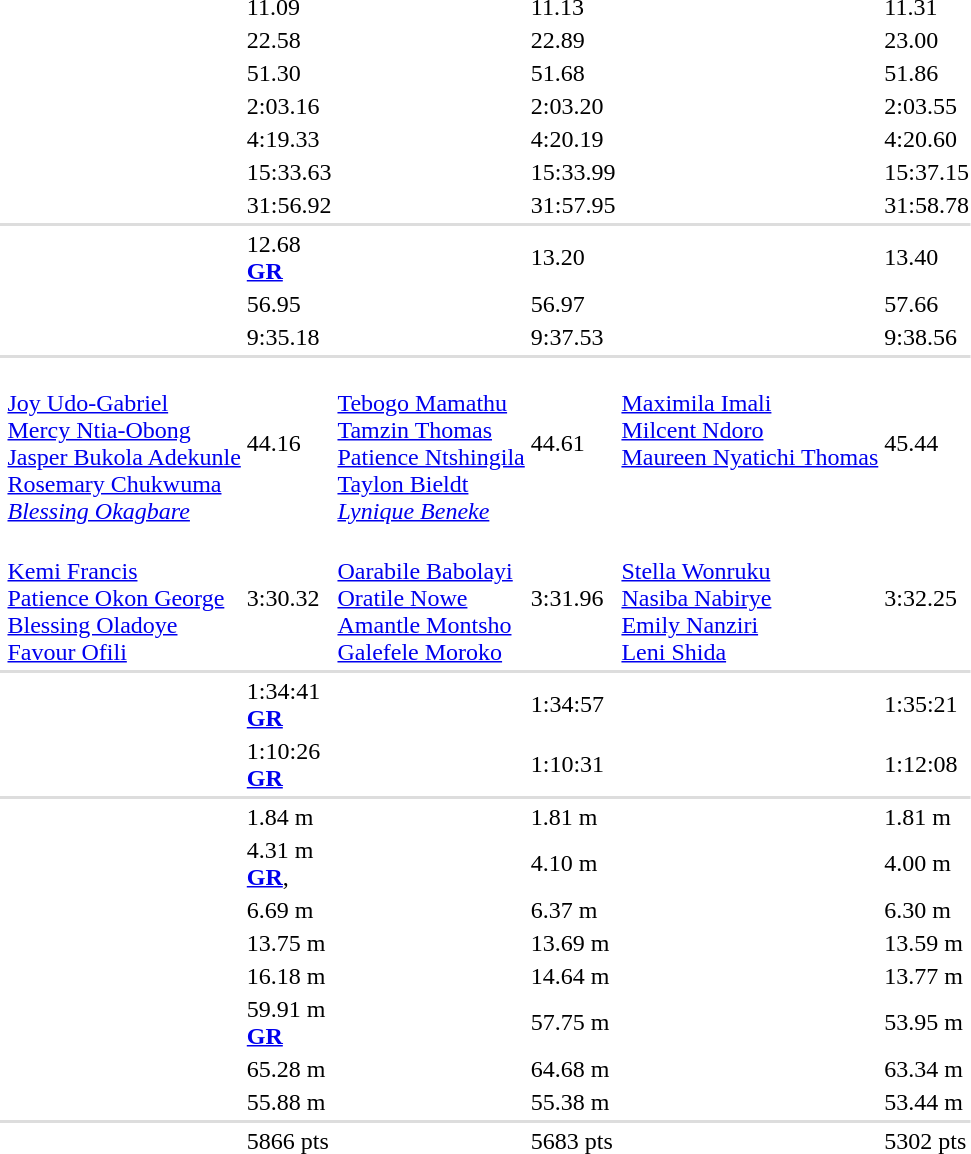<table>
<tr>
<td></td>
<td></td>
<td>11.09</td>
<td></td>
<td>11.13</td>
<td></td>
<td>11.31 </td>
</tr>
<tr>
<td></td>
<td></td>
<td>22.58 </td>
<td></td>
<td>22.89</td>
<td></td>
<td>23.00</td>
</tr>
<tr>
<td></td>
<td></td>
<td>51.30</td>
<td></td>
<td>51.68</td>
<td></td>
<td>51.86</td>
</tr>
<tr>
<td></td>
<td></td>
<td>2:03.16</td>
<td></td>
<td>2:03.20</td>
<td></td>
<td>2:03.55</td>
</tr>
<tr>
<td></td>
<td></td>
<td>4:19.33</td>
<td></td>
<td>4:20.19</td>
<td></td>
<td>4:20.60</td>
</tr>
<tr>
<td></td>
<td></td>
<td>15:33.63</td>
<td></td>
<td>15:33.99</td>
<td></td>
<td>15:37.15</td>
</tr>
<tr>
<td></td>
<td></td>
<td>31:56.92</td>
<td></td>
<td>31:57.95</td>
<td></td>
<td>31:58.78</td>
</tr>
<tr bgcolor=#dddddd>
<td colspan=7></td>
</tr>
<tr>
<td></td>
<td></td>
<td>12.68<br><strong><a href='#'>GR</a></strong></td>
<td></td>
<td>13.20</td>
<td></td>
<td>13.40</td>
</tr>
<tr>
<td></td>
<td></td>
<td>56.95</td>
<td></td>
<td>56.97</td>
<td></td>
<td>57.66</td>
</tr>
<tr>
<td></td>
<td></td>
<td>9:35.18</td>
<td></td>
<td>9:37.53</td>
<td></td>
<td>9:38.56</td>
</tr>
<tr bgcolor=#dddddd>
<td colspan=7></td>
</tr>
<tr>
<td></td>
<td valign=top><br><a href='#'>Joy Udo-Gabriel</a><br><a href='#'>Mercy Ntia-Obong</a><br><a href='#'>Jasper Bukola Adekunle</a><br><a href='#'>Rosemary Chukwuma</a><br><em><a href='#'>Blessing Okagbare</a></em></td>
<td>44.16</td>
<td valign=top><br><a href='#'>Tebogo Mamathu</a><br><a href='#'>Tamzin Thomas</a><br><a href='#'>Patience Ntshingila</a><br><a href='#'>Taylon Bieldt</a><br><em><a href='#'>Lynique Beneke</a></em></td>
<td>44.61</td>
<td valign=top><br><a href='#'>Maximila Imali</a><br><a href='#'>Milcent Ndoro</a><br><a href='#'>Maureen Nyatichi Thomas</a><br> <br></td>
<td>45.44</td>
</tr>
<tr>
<td></td>
<td valign=top><br><a href='#'>Kemi Francis</a><br><a href='#'>Patience Okon George</a><br><a href='#'>Blessing Oladoye</a><br><a href='#'>Favour Ofili</a></td>
<td>3:30.32</td>
<td valign=top><br><a href='#'>Oarabile Babolayi</a><br><a href='#'>Oratile Nowe</a><br><a href='#'>Amantle Montsho</a><br><a href='#'>Galefele Moroko</a></td>
<td>3:31.96</td>
<td valign=top><br><a href='#'>Stella Wonruku</a><br><a href='#'>Nasiba Nabirye</a><br><a href='#'>Emily Nanziri</a><br><a href='#'>Leni Shida</a></td>
<td>3:32.25</td>
</tr>
<tr bgcolor=#dddddd>
<td colspan=7></td>
</tr>
<tr>
<td></td>
<td></td>
<td>1:34:41<br><strong><a href='#'>GR</a></strong></td>
<td></td>
<td>1:34:57</td>
<td></td>
<td>1:35:21</td>
</tr>
<tr>
<td></td>
<td></td>
<td>1:10:26<br><strong><a href='#'>GR</a></strong></td>
<td></td>
<td>1:10:31</td>
<td></td>
<td>1:12:08</td>
</tr>
<tr bgcolor=#dddddd>
<td colspan=7></td>
</tr>
<tr>
<td></td>
<td></td>
<td>1.84 m</td>
<td></td>
<td>1.81 m</td>
<td></td>
<td>1.81 m</td>
</tr>
<tr>
<td></td>
<td></td>
<td>4.31 m<br><strong><a href='#'>GR</a></strong>, </td>
<td></td>
<td>4.10 m</td>
<td></td>
<td>4.00 m</td>
</tr>
<tr>
<td></td>
<td></td>
<td>6.69 m</td>
<td></td>
<td>6.37 m</td>
<td></td>
<td>6.30 m</td>
</tr>
<tr>
<td></td>
<td></td>
<td>13.75 m</td>
<td></td>
<td>13.69 m</td>
<td></td>
<td>13.59 m</td>
</tr>
<tr>
<td></td>
<td></td>
<td>16.18 m</td>
<td></td>
<td>14.64 m</td>
<td></td>
<td>13.77 m</td>
</tr>
<tr>
<td></td>
<td></td>
<td>59.91 m<br><strong><a href='#'>GR</a></strong></td>
<td></td>
<td>57.75 m</td>
<td></td>
<td>53.95 m</td>
</tr>
<tr>
<td></td>
<td></td>
<td>65.28 m</td>
<td></td>
<td>64.68 m</td>
<td></td>
<td>63.34 m</td>
</tr>
<tr>
<td></td>
<td></td>
<td>55.88 m</td>
<td></td>
<td>55.38 m</td>
<td></td>
<td>53.44 m</td>
</tr>
<tr bgcolor=#dddddd>
<td colspan=7></td>
</tr>
<tr>
<td></td>
<td></td>
<td>5866 pts</td>
<td></td>
<td>5683 pts</td>
<td></td>
<td>5302 pts</td>
</tr>
</table>
